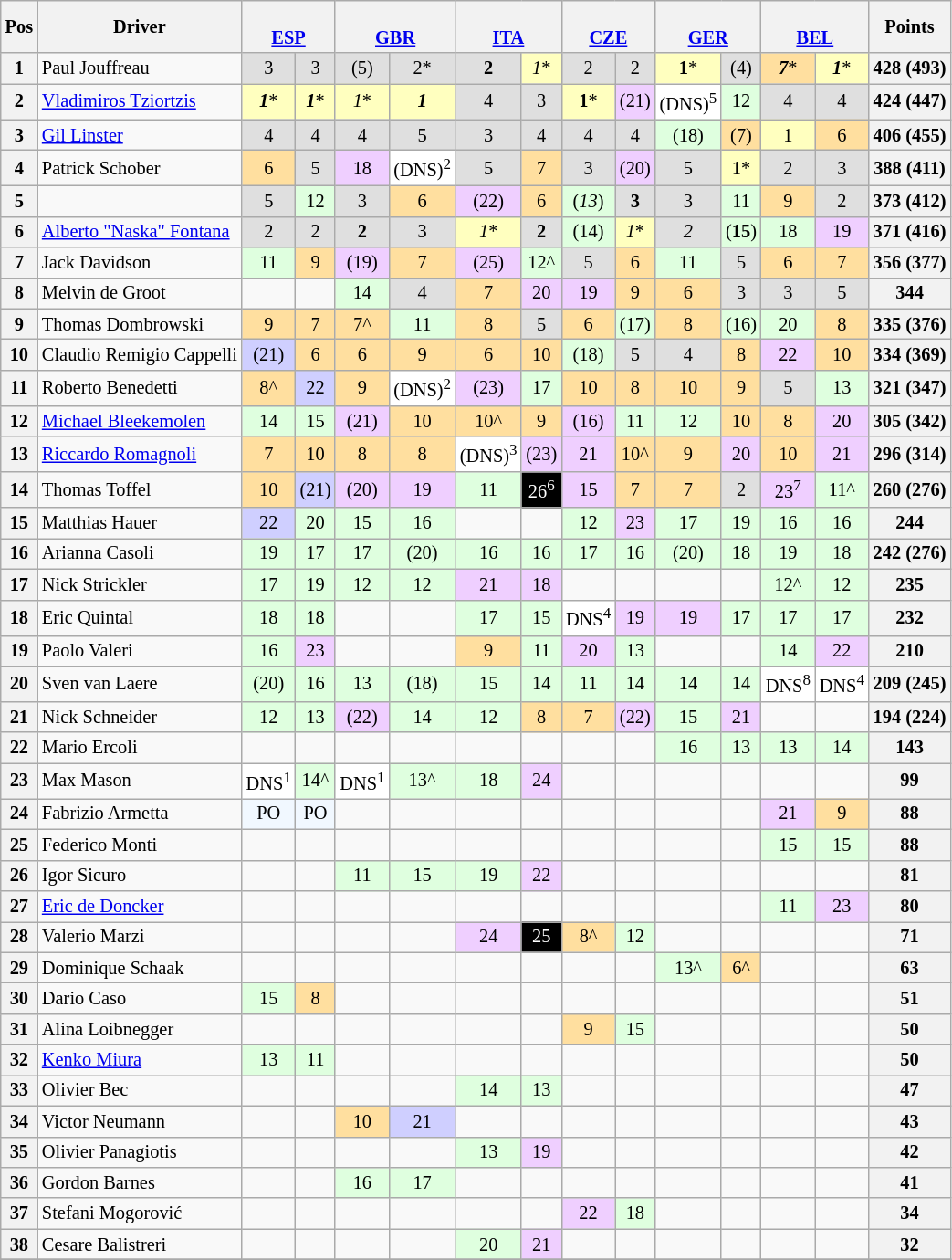<table class="wikitable" style="font-size:85%; text-align:center;">
<tr valign="center">
<th valign="middle">Pos</th>
<th valign="middle">Driver</th>
<th colspan=2><br><a href='#'>ESP</a></th>
<th colspan=2><br><a href='#'>GBR</a></th>
<th colspan=2><br><a href='#'>ITA</a></th>
<th colspan=2><br><a href='#'>CZE</a></th>
<th colspan=2><br><a href='#'>GER</a></th>
<th colspan=2><br><a href='#'>BEL</a></th>
<th valign="middle">Points</th>
</tr>
<tr>
<th>1</th>
<td align="left"> Paul Jouffreau</td>
<td style="background-color:#DFDFDF">3</td>
<td style="background-color:#DFDFDF">3</td>
<td style="background-color:#DFDFDF">(5)</td>
<td style="background-color:#DFDFDF">2*</td>
<td style="background-color:#DFDFDF"><strong>2</strong></td>
<td style="background-color:#FFFFBF"><em>1</em>*</td>
<td style="background-color:#DFDFDF">2</td>
<td style="background-color:#DFDFDF">2</td>
<td style="background-color:#FFFFBF"><strong>1</strong>*</td>
<td style="background-color:#DFDFDF">(4)</td>
<td style="background-color:#FFDF9F"><strong><em>7</em></strong>*</td>
<td style="background-color:#FFFFBF"><strong><em>1</em></strong>*</td>
<th>428 (493)</th>
</tr>
<tr>
<th>2</th>
<td align="left"> <a href='#'>Vladimiros Tziortzis</a></td>
<td style="background-color:#FFFFBF"><strong><em>1</em></strong>*</td>
<td style="background-color:#FFFFBF"><strong><em>1</em></strong>*</td>
<td style="background-color:#FFFFBF"><em>1</em>*</td>
<td style="background-color:#FFFFBF"><strong><em>1</em></strong></td>
<td style="background-color:#DFDFDF">4</td>
<td style="background-color:#DFDFDF">3</td>
<td style="background-color:#FFFFBF"><strong>1</strong>*</td>
<td style="background-color:#EFCFFF">(21)</td>
<td style="background-color:#FFFFFF">(DNS)<sup>5</sup></td>
<td style="background-color:#DFFFDF">12</td>
<td style="background-color:#DFDFDF">4</td>
<td style="background-color:#DFDFDF">4</td>
<th>424 (447)</th>
</tr>
<tr>
<th>3</th>
<td align="left"> <a href='#'>Gil Linster</a></td>
<td style="background-color:#DFDFDF">4</td>
<td style="background-color:#DFDFDF">4</td>
<td style="background-color:#DFDFDF">4</td>
<td style="background-color:#DFDFDF">5</td>
<td style="background-color:#DFDFDF">3</td>
<td style="background-color:#DFDFDF">4</td>
<td style="background-color:#DFDFDF">4</td>
<td style="background-color:#DFDFDF">4</td>
<td style="background-color:#DFFFDF">(18)</td>
<td style="background-color:#FFDF9F">(7)</td>
<td style="background-color:#FFFFBF">1</td>
<td style="background-color:#FFDF9F">6</td>
<th>406 (455)</th>
</tr>
<tr>
<th>4</th>
<td align="left"> Patrick Schober</td>
<td style="background-color:#FFDF9F">6</td>
<td style="background-color:#DFDFDF">5</td>
<td style="background-color:#EFCFFF">18</td>
<td style="background-color:#FFFFFF">(DNS)<sup>2</sup></td>
<td style="background-color:#DFDFDF">5</td>
<td style="background-color:#FFDF9F">7</td>
<td style="background-color:#DFDFDF">3</td>
<td style="background-color:#EFCFFF">(20)</td>
<td style="background-color:#DFDFDF">5</td>
<td style="background-color:#FFFFBF">1*</td>
<td style="background-color:#DFDFDF">2</td>
<td style="background-color:#DFDFDF">3</td>
<th>388 (411)</th>
</tr>
<tr>
<th>5</th>
<td align="left"> </td>
<td style="background-color:#DFDFDF">5</td>
<td style="background-color:#DFFFDF">12</td>
<td style="background-color:#DFDFDF">3</td>
<td style="background-color:#FFDF9F">6</td>
<td style="background-color:#EFCFFF">(22)</td>
<td style="background-color:#FFDF9F">6</td>
<td style="background-color:#DFFFDF">(<em>13</em>)</td>
<td style="background-color:#DFDFDF"><strong>3</strong></td>
<td style="background-color:#DFDFDF">3</td>
<td style="background-color:#DFFFDF">11</td>
<td style="background-color:#FFDF9F">9</td>
<td style="background-color:#DFDFDF">2</td>
<th>373 (412)</th>
</tr>
<tr>
<th>6</th>
<td align="left"> <a href='#'>Alberto "Naska" Fontana</a></td>
<td style="background-color:#DFDFDF">2</td>
<td style="background-color:#DFDFDF">2</td>
<td style="background-color:#DFDFDF"><strong>2</strong></td>
<td style="background-color:#DFDFDF">3</td>
<td style="background-color:#FFFFBF"><em>1</em>*</td>
<td style="background-color:#DFDFDF"><strong>2</strong></td>
<td style="background-color:#DFFFDF">(14)</td>
<td style="background-color:#FFFFBF"><em>1</em>*</td>
<td style="background-color:#DFDFDF"><em>2</em></td>
<td style="background-color:#DFFFDF">(<strong>15</strong>)</td>
<td style="background-color:#DFFFDF">18</td>
<td style="background-color:#EFCFFF">19</td>
<th>371 (416)</th>
</tr>
<tr>
<th>7</th>
<td align="left"> Jack Davidson</td>
<td style="background-color:#DFFFDF">11</td>
<td style="background-color:#FFDF9F">9</td>
<td style="background-color:#EFCFFF">(19)</td>
<td style="background-color:#FFDF9F">7</td>
<td style="background-color:#EFCFFF">(25)</td>
<td style="background-color:#DFFFDF">12^</td>
<td style="background-color:#DFDFDF">5</td>
<td style="background-color:#FFDF9F">6</td>
<td style="background-color:#DFFFDF">11</td>
<td style="background-color:#DFDFDF">5</td>
<td style="background-color:#FFDF9F">6</td>
<td style="background-color:#FFDF9F">7</td>
<th>356 (377)</th>
</tr>
<tr>
<th>8</th>
<td align="left"> Melvin de Groot</td>
<td></td>
<td></td>
<td style="background-color:#DFFFDF">14</td>
<td style="background-color:#DFDFDF">4</td>
<td style="background-color:#FFDF9F">7</td>
<td style="background-color:#EFCFFF">20</td>
<td style="background-color:#EFCFFF">19</td>
<td style="background-color:#FFDF9F">9</td>
<td style="background-color:#FFDF9F">6</td>
<td style="background-color:#DFDFDF">3</td>
<td style="background-color:#DFDFDF">3</td>
<td style="background-color:#DFDFDF">5</td>
<th>344</th>
</tr>
<tr>
<th>9</th>
<td align="left"> Thomas Dombrowski</td>
<td style="background-color:#FFDF9F">9</td>
<td style="background-color:#FFDF9F">7</td>
<td style="background-color:#FFDF9F">7^</td>
<td style="background-color:#DFFFDF">11</td>
<td style="background-color:#FFDF9F">8</td>
<td style="background-color:#DFDFDF">5</td>
<td style="background-color:#FFDF9F">6</td>
<td style="background-color:#DFFFDF">(17)</td>
<td style="background-color:#FFDF9F">8</td>
<td style="background-color:#DFFFDF">(16)</td>
<td style="background-color:#DFFFDF">20</td>
<td style="background-color:#FFDF9F">8</td>
<th>335 (376)</th>
</tr>
<tr>
<th>10</th>
<td align="left" nowrap> Claudio Remigio Cappelli</td>
<td style="background-color:#CFCFFF">(21)</td>
<td style="background-color:#FFDF9F">6</td>
<td style="background-color:#FFDF9F">6</td>
<td style="background-color:#FFDF9F">9</td>
<td style="background-color:#FFDF9F">6</td>
<td style="background-color:#FFDF9F">10</td>
<td style="background-color:#DFFFDF">(18)</td>
<td style="background-color:#DFDFDF">5</td>
<td style="background-color:#DFDFDF">4</td>
<td style="background-color:#FFDF9F">8</td>
<td style="background-color:#EFCFFF">22</td>
<td style="background-color:#FFDF9F">10</td>
<th>334 (369)</th>
</tr>
<tr>
<th>11</th>
<td align="left"> Roberto Benedetti</td>
<td style="background-color:#FFDF9F">8^</td>
<td style="background-color:#CFCFFF">22</td>
<td style="background-color:#FFDF9F">9</td>
<td style="background-color:#FFFFFF">(DNS)<sup>2</sup></td>
<td style="background-color:#EFCFFF">(23)</td>
<td style="background-color:#DFFFDF">17</td>
<td style="background-color:#FFDF9F">10</td>
<td style="background-color:#FFDF9F">8</td>
<td style="background-color:#FFDF9F">10</td>
<td style="background-color:#FFDF9F">9</td>
<td style="background-color:#DFDFDF">5</td>
<td style="background-color:#DFFFDF">13</td>
<th>321 (347)</th>
</tr>
<tr>
<th>12</th>
<td align="left"> <a href='#'>Michael Bleekemolen</a></td>
<td style="background-color:#DFFFDF">14</td>
<td style="background-color:#DFFFDF">15</td>
<td style="background-color:#EFCFFF">(21)</td>
<td style="background-color:#FFDF9F">10</td>
<td style="background-color:#FFDF9F">10^</td>
<td style="background-color:#FFDF9F">9</td>
<td style="background-color:#EFCFFF">(16)</td>
<td style="background-color:#DFFFDF">11</td>
<td style="background-color:#DFFFDF">12</td>
<td style="background-color:#FFDF9F">10</td>
<td style="background-color:#FFDF9F">8</td>
<td style="background-color:#EFCFFF">20</td>
<th>305 (342)</th>
</tr>
<tr>
<th>13</th>
<td align="left"> <a href='#'>Riccardo Romagnoli</a></td>
<td style="background-color:#FFDF9F">7</td>
<td style="background-color:#FFDF9F">10</td>
<td style="background-color:#FFDF9F">8</td>
<td style="background-color:#FFDF9F">8</td>
<td style="background-color:#FFFFFF">(DNS)<sup>3</sup></td>
<td style="background-color:#EFCFFF">(23)</td>
<td style="background-color:#EFCFFF">21</td>
<td style="background-color:#FFDF9F">10^</td>
<td style="background-color:#FFDF9F">9</td>
<td style="background-color:#EFCFFF">20</td>
<td style="background-color:#FFDF9F">10</td>
<td style="background-color:#EFCFFF">21</td>
<th>296 (314)</th>
</tr>
<tr>
<th>14</th>
<td align="left"> Thomas Toffel</td>
<td style="background-color:#FFDF9F">10</td>
<td style="background-color:#CFCFFF">(21)</td>
<td style="background-color:#EFCFFF">(20)</td>
<td style="background-color:#EFCFFF">19</td>
<td style="background-color:#DFFFDF">11</td>
<td style="background-color:#000000; color:white;">26<sup>6</sup></td>
<td style="background-color:#EFCFFF">15</td>
<td style="background-color:#FFDF9F">7</td>
<td style="background-color:#FFDF9F">7</td>
<td style="background-color:#DFDFDF">2</td>
<td style="background-color:#EFCFFF">23<sup>7</sup></td>
<td style="background-color:#DFFFDF">11^</td>
<th>260 (276)</th>
</tr>
<tr>
<th>15</th>
<td align="left"> Matthias Hauer</td>
<td style="background-color:#CFCFFF">22</td>
<td style="background-color:#DFFFDF">20</td>
<td style="background-color:#DFFFDF">15</td>
<td style="background-color:#DFFFDF">16</td>
<td></td>
<td></td>
<td style="background-color:#DFFFDF">12</td>
<td style="background-color:#EFCFFF">23</td>
<td style="background-color:#DFFFDF">17</td>
<td style="background-color:#DFFFDF">19</td>
<td style="background-color:#DFFFDF">16</td>
<td style="background-color:#DFFFDF">16</td>
<th>244</th>
</tr>
<tr>
<th>16</th>
<td align="left"> Arianna Casoli</td>
<td style="background-color:#DFFFDF">19</td>
<td style="background-color:#DFFFDF">17</td>
<td style="background-color:#DFFFDF">17</td>
<td style="background-color:#DFFFDF">(20)</td>
<td style="background-color:#DFFFDF">16</td>
<td style="background-color:#DFFFDF">16</td>
<td style="background-color:#DFFFDF">17</td>
<td style="background-color:#DFFFDF">16</td>
<td style="background-color:#DFFFDF">(20)</td>
<td style="background-color:#DFFFDF">18</td>
<td style="background-color:#DFFFDF">19</td>
<td style="background-color:#DFFFDF">18</td>
<th>242 (276)</th>
</tr>
<tr>
<th>17</th>
<td align="left"> Nick Strickler</td>
<td style="background-color:#DFFFDF">17</td>
<td style="background-color:#DFFFDF">19</td>
<td style="background-color:#DFFFDF">12</td>
<td style="background-color:#DFFFDF">12</td>
<td style="background-color:#EFCFFF">21</td>
<td style="background-color:#EFCFFF">18</td>
<td></td>
<td></td>
<td></td>
<td></td>
<td style="background-color:#DFFFDF">12^</td>
<td style="background-color:#DFFFDF">12</td>
<th>235</th>
</tr>
<tr>
<th>18</th>
<td align="left"> Eric Quintal</td>
<td style="background-color:#DFFFDF">18</td>
<td style="background-color:#DFFFDF">18</td>
<td></td>
<td></td>
<td style="background-color:#DFFFDF">17</td>
<td style="background-color:#DFFFDF">15</td>
<td style="background-color:#FFFFFF">DNS<sup>4</sup></td>
<td style="background-color:#EFCFFF">19</td>
<td style="background-color:#EFCFFF">19</td>
<td style="background-color:#DFFFDF">17</td>
<td style="background-color:#DFFFDF">17</td>
<td style="background-color:#DFFFDF">17</td>
<th>232</th>
</tr>
<tr>
<th>19</th>
<td align="left"> Paolo Valeri</td>
<td style="background-color:#DFFFDF">16</td>
<td style="background-color:#EFCFFF">23</td>
<td></td>
<td></td>
<td style="background-color:#FFDF9F">9</td>
<td style="background-color:#DFFFDF">11</td>
<td style="background-color:#EFCFFF">20</td>
<td style="background-color:#DFFFDF">13</td>
<td></td>
<td></td>
<td style="background-color:#DFFFDF">14</td>
<td style="background-color:#EFCFFF">22</td>
<th>210</th>
</tr>
<tr>
<th>20</th>
<td align="left"> Sven van Laere</td>
<td style="background-color:#DFFFDF">(20)</td>
<td style="background-color:#DFFFDF">16</td>
<td style="background-color:#DFFFDF">13</td>
<td style="background-color:#DFFFDF">(18)</td>
<td style="background-color:#DFFFDF">15</td>
<td style="background-color:#DFFFDF">14</td>
<td style="background-color:#DFFFDF">11</td>
<td style="background-color:#DFFFDF">14</td>
<td style="background-color:#DFFFDF">14</td>
<td style="background-color:#DFFFDF">14</td>
<td style="background-color:#FFFFFF">DNS<sup>8</sup></td>
<td style="background-color:#FFFFFF">DNS<sup>4</sup></td>
<th>209 (245)</th>
</tr>
<tr>
<th>21</th>
<td align="left"> Nick Schneider</td>
<td style="background-color:#DFFFDF">12</td>
<td style="background-color:#DFFFDF">13</td>
<td style="background-color:#EFCFFF">(22)</td>
<td style="background-color:#DFFFDF">14</td>
<td style="background-color:#DFFFDF">12</td>
<td style="background-color:#FFDF9F">8</td>
<td style="background-color:#FFDF9F">7</td>
<td style="background-color:#EFCFFF">(22)</td>
<td style="background-color:#DFFFDF">15</td>
<td style="background-color:#EFCFFF">21</td>
<td></td>
<td></td>
<th>194 (224)</th>
</tr>
<tr>
<th>22</th>
<td align="left"> Mario Ercoli</td>
<td></td>
<td></td>
<td></td>
<td></td>
<td></td>
<td></td>
<td></td>
<td></td>
<td style="background-color:#DFFFDF">16</td>
<td style="background-color:#DFFFDF">13</td>
<td style="background-color:#DFFFDF">13</td>
<td style="background-color:#DFFFDF">14</td>
<th>143</th>
</tr>
<tr>
<th>23</th>
<td align="left"> Max Mason</td>
<td style="background-color:#FFFFFF">DNS<sup>1</sup></td>
<td style="background-color:#DFFFDF">14^</td>
<td style="background-color:#FFFFFF">DNS<sup>1</sup></td>
<td style="background-color:#DFFFDF">13^</td>
<td style="background-color:#DFFFDF">18</td>
<td style="background-color:#EFCFFF">24</td>
<td></td>
<td></td>
<td></td>
<td></td>
<td></td>
<td></td>
<th>99</th>
</tr>
<tr>
<th>24</th>
<td align="left"> Fabrizio Armetta</td>
<td style="background-color:#F1F8FF">PO</td>
<td style="background-color:#F1F8FF">PO</td>
<td></td>
<td></td>
<td></td>
<td></td>
<td></td>
<td></td>
<td></td>
<td></td>
<td style="background-color:#EFCFFF">21</td>
<td style="background-color:#FFDF9F">9</td>
<th>88</th>
</tr>
<tr>
<th>25</th>
<td align="left"> Federico Monti</td>
<td></td>
<td></td>
<td></td>
<td></td>
<td></td>
<td></td>
<td></td>
<td></td>
<td></td>
<td></td>
<td style="background-color:#DFFFDF">15</td>
<td style="background-color:#DFFFDF">15</td>
<th>88</th>
</tr>
<tr>
<th>26</th>
<td align="left"> Igor Sicuro</td>
<td></td>
<td></td>
<td style="background-color:#DFFFDF">11</td>
<td style="background-color:#DFFFDF">15</td>
<td style="background-color:#DFFFDF">19</td>
<td style="background-color:#EFCFFF">22</td>
<td></td>
<td></td>
<td></td>
<td></td>
<td></td>
<td></td>
<th>81</th>
</tr>
<tr>
<th>27</th>
<td align="left"> <a href='#'>Eric de Doncker</a></td>
<td></td>
<td></td>
<td></td>
<td></td>
<td></td>
<td></td>
<td></td>
<td></td>
<td></td>
<td></td>
<td style="background-color:#DFFFDF">11</td>
<td style="background-color:#EFCFFF">23</td>
<th>80</th>
</tr>
<tr>
<th>28</th>
<td align="left"> Valerio Marzi</td>
<td></td>
<td></td>
<td></td>
<td></td>
<td style="background-color:#EFCFFF">24</td>
<td style="background-color:#000000; color:white;">25</td>
<td style="background-color:#FFDF9F">8^</td>
<td style="background-color:#DFFFDF">12</td>
<td></td>
<td></td>
<td></td>
<td></td>
<th>71</th>
</tr>
<tr>
<th>29</th>
<td align="left"> Dominique Schaak</td>
<td></td>
<td></td>
<td></td>
<td></td>
<td></td>
<td></td>
<td></td>
<td></td>
<td style="background-color:#DFFFDF">13^</td>
<td style="background-color:#FFDF9F">6^</td>
<td></td>
<td></td>
<th>63</th>
</tr>
<tr>
<th>30</th>
<td align="left"> Dario Caso</td>
<td style="background-color:#DFFFDF">15</td>
<td style="background-color:#FFDF9F">8</td>
<td></td>
<td></td>
<td></td>
<td></td>
<td></td>
<td></td>
<td></td>
<td></td>
<td></td>
<td></td>
<th>51</th>
</tr>
<tr>
<th>31</th>
<td align="left"> Alina Loibnegger</td>
<td></td>
<td></td>
<td></td>
<td></td>
<td></td>
<td></td>
<td style="background-color:#FFDF9F">9</td>
<td style="background-color:#DFFFDF">15</td>
<td></td>
<td></td>
<td></td>
<td></td>
<th>50</th>
</tr>
<tr>
<th>32</th>
<td align="left"> <a href='#'>Kenko Miura</a></td>
<td style="background-color:#DFFFDF">13</td>
<td style="background-color:#DFFFDF">11</td>
<td></td>
<td></td>
<td></td>
<td></td>
<td></td>
<td></td>
<td></td>
<td></td>
<td></td>
<td></td>
<th>50</th>
</tr>
<tr>
<th>33</th>
<td align="left"> Olivier Bec</td>
<td></td>
<td></td>
<td></td>
<td></td>
<td style="background-color:#DFFFDF">14</td>
<td style="background-color:#DFFFDF">13</td>
<td></td>
<td></td>
<td></td>
<td></td>
<td></td>
<td></td>
<th>47</th>
</tr>
<tr>
<th>34</th>
<td align="left"> Victor Neumann</td>
<td></td>
<td></td>
<td style="background-color:#FFDF9F">10</td>
<td style="background-color:#CFCFFF">21</td>
<td></td>
<td></td>
<td></td>
<td></td>
<td></td>
<td></td>
<td></td>
<td></td>
<th>43</th>
</tr>
<tr>
<th>35</th>
<td align="left"> Olivier Panagiotis</td>
<td></td>
<td></td>
<td></td>
<td></td>
<td style="background-color:#DFFFDF">13</td>
<td style="background-color:#EFCFFF">19</td>
<td></td>
<td></td>
<td></td>
<td></td>
<td></td>
<td></td>
<th>42</th>
</tr>
<tr>
<th>36</th>
<td align="left"> Gordon Barnes</td>
<td></td>
<td></td>
<td style="background-color:#DFFFDF">16</td>
<td style="background-color:#DFFFDF">17</td>
<td></td>
<td></td>
<td></td>
<td></td>
<td></td>
<td></td>
<td></td>
<td></td>
<th>41</th>
</tr>
<tr>
<th>37</th>
<td align="left"> Stefani Mogorović</td>
<td></td>
<td></td>
<td></td>
<td></td>
<td></td>
<td></td>
<td style="background-color:#EFCFFF">22</td>
<td style="background-color:#DFFFDF">18</td>
<td></td>
<td></td>
<td></td>
<td></td>
<th>34</th>
</tr>
<tr>
<th>38</th>
<td align="left"> Cesare Balistreri</td>
<td></td>
<td></td>
<td></td>
<td></td>
<td style="background-color:#DFFFDF">20</td>
<td style="background-color:#EFCFFF">21</td>
<td></td>
<td></td>
<td></td>
<td></td>
<td></td>
<td></td>
<th>32</th>
</tr>
<tr>
</tr>
</table>
